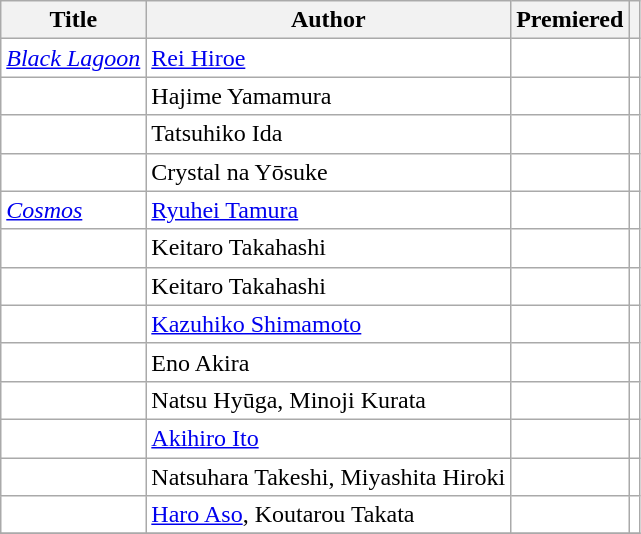<table class="wikitable sortable" style="background: #FFF;">
<tr>
<th>Title</th>
<th>Author</th>
<th>Premiered</th>
<th scope="col" class="unsortable"></th>
</tr>
<tr>
<td><em><a href='#'>Black Lagoon</a></em></td>
<td><a href='#'>Rei Hiroe</a></td>
<td></td>
<td></td>
</tr>
<tr>
<td></td>
<td>Hajime Yamamura</td>
<td></td>
<td></td>
</tr>
<tr>
<td></td>
<td>Tatsuhiko Ida</td>
<td></td>
<td></td>
</tr>
<tr>
<td></td>
<td>Crystal na Yōsuke</td>
<td></td>
<td></td>
</tr>
<tr>
<td><em><a href='#'>Cosmos</a></em></td>
<td><a href='#'>Ryuhei Tamura</a></td>
<td></td>
<td></td>
</tr>
<tr>
<td></td>
<td>Keitaro Takahashi</td>
<td></td>
<td></td>
</tr>
<tr>
<td></td>
<td>Keitaro Takahashi</td>
<td></td>
<td></td>
</tr>
<tr>
<td></td>
<td><a href='#'>Kazuhiko Shimamoto</a></td>
<td></td>
<td></td>
</tr>
<tr>
<td></td>
<td>Eno Akira</td>
<td></td>
<td></td>
</tr>
<tr>
<td></td>
<td>Natsu Hyūga, Minoji Kurata</td>
<td></td>
<td></td>
</tr>
<tr>
<td></td>
<td><a href='#'>Akihiro Ito</a></td>
<td></td>
<td></td>
</tr>
<tr>
<td></td>
<td>Natsuhara Takeshi, Miyashita Hiroki</td>
<td></td>
<td></td>
</tr>
<tr>
<td></td>
<td><a href='#'>Haro Aso</a>, Koutarou Takata</td>
<td></td>
<td></td>
</tr>
<tr>
</tr>
</table>
